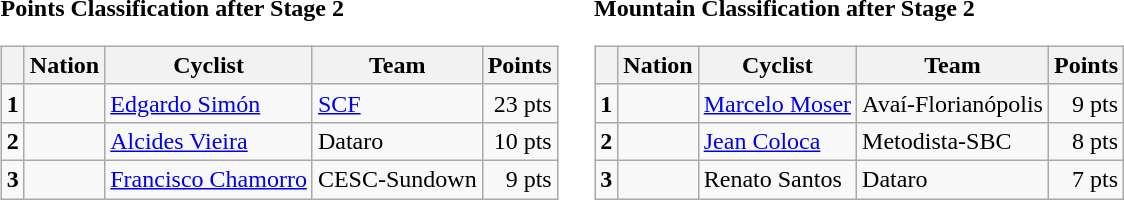<table>
<tr>
<td><strong>Points Classification after Stage 2</strong><br><table class="wikitable">
<tr>
<th></th>
<th>Nation</th>
<th>Cyclist</th>
<th>Team</th>
<th>Points</th>
</tr>
<tr>
<td><strong>1</strong></td>
<td></td>
<td><a href='#'>Edgardo Simón</a></td>
<td><a href='#'>SCF</a></td>
<td align="right">23 pts</td>
</tr>
<tr>
<td><strong>2</strong></td>
<td></td>
<td><a href='#'>Alcides Vieira</a></td>
<td>Dataro</td>
<td align="right">10 pts</td>
</tr>
<tr>
<td><strong>3</strong></td>
<td></td>
<td><a href='#'>Francisco Chamorro</a></td>
<td>CESC-Sundown</td>
<td align="right">9 pts</td>
</tr>
</table>
</td>
<td></td>
<td><strong>Mountain Classification after Stage 2</strong><br><table class="wikitable">
<tr>
<th></th>
<th>Nation</th>
<th>Cyclist</th>
<th>Team</th>
<th>Points</th>
</tr>
<tr>
<td><strong>1</strong></td>
<td></td>
<td><a href='#'>Marcelo Moser</a></td>
<td>Avaí-Florianópolis</td>
<td align="right">9 pts</td>
</tr>
<tr>
<td><strong>2</strong></td>
<td></td>
<td><a href='#'>Jean Coloca</a></td>
<td>Metodista-SBC</td>
<td align="right">8 pts</td>
</tr>
<tr>
<td><strong>3</strong></td>
<td></td>
<td>Renato Santos</td>
<td>Dataro</td>
<td align="right">7 pts</td>
</tr>
</table>
</td>
</tr>
</table>
